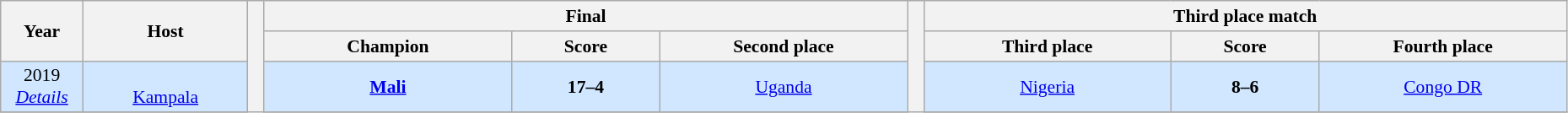<table class="wikitable" style="font-size:90%; width: 98%; text-align: center;">
<tr>
<th rowspan="2" width="5%">Year</th>
<th rowspan="2" width="10%">Host</th>
<th rowspan="5" width="1%" bgcolor="ffffff"></th>
<th colspan="3">Final</th>
<th rowspan="5" width="1%" bgcolor="ffffff"></th>
<th colspan="3">Third place match</th>
</tr>
<tr bgcolor="#EFEFEF">
<th width="15%">Champion</th>
<th width="9%">Score</th>
<th width="15%">Second place</th>
<th width="15%">Third place</th>
<th width="9%">Score</th>
<th width="15%">Fourth place</th>
</tr>
<tr bgcolor="#D0E7FF">
<td>2019<br><em><a href='#'>Details</a></em></td>
<td><br><a href='#'>Kampala</a></td>
<td><strong> <a href='#'>Mali</a></strong></td>
<td><strong>17–4</strong></td>
<td> <a href='#'>Uganda</a></td>
<td> <a href='#'>Nigeria</a></td>
<td><strong>8–6</strong></td>
<td> <a href='#'>Congo DR</a></td>
</tr>
<tr>
</tr>
</table>
